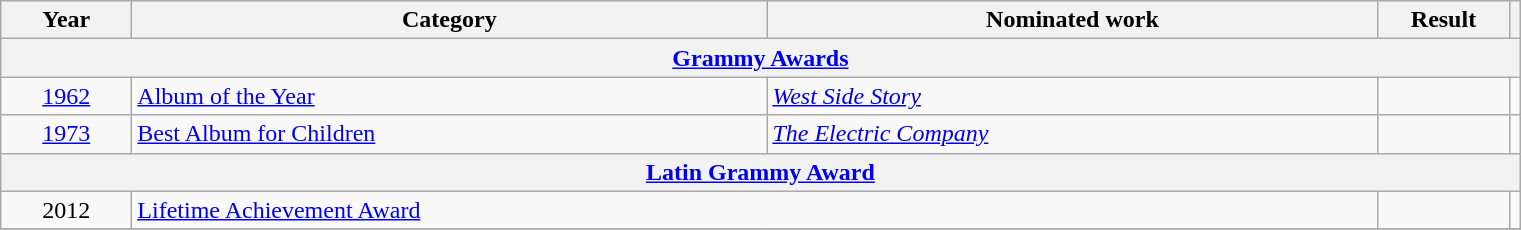<table class=wikitable>
<tr>
<th scope="col" style="width:5em;">Year</th>
<th scope="col" style="width:26em;">Category</th>
<th scope="col" style="width:25em;">Nominated work</th>
<th scope="col" style="width:5em;">Result</th>
<th></th>
</tr>
<tr>
<th colspan=5><a href='#'>Grammy Awards</a></th>
</tr>
<tr>
<td style="text-align:center;"><a href='#'>1962</a></td>
<td><a href='#'>Album of the Year</a></td>
<td><em><a href='#'>West Side Story</a></em></td>
<td></td>
<td style="text-align:center;"></td>
</tr>
<tr>
<td style="text-align:center;"><a href='#'>1973</a></td>
<td><a href='#'>Best Album for Children</a></td>
<td><em><a href='#'>The Electric Company</a></em></td>
<td></td>
<td style="text-align:center;"></td>
</tr>
<tr>
<th colspan=5><a href='#'>Latin Grammy Award</a></th>
</tr>
<tr>
<td style="text-align:center;">2012</td>
<td colspan=2><a href='#'>Lifetime Achievement Award</a></td>
<td></td>
<td style="text-align:center;"></td>
</tr>
<tr>
</tr>
</table>
